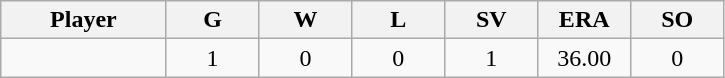<table class="wikitable sortable">
<tr>
<th bgcolor="#DDDDFF" width="16%">Player</th>
<th bgcolor="#DDDDFF" width="9%">G</th>
<th bgcolor="#DDDDFF" width="9%">W</th>
<th bgcolor="#DDDDFF" width="9%">L</th>
<th bgcolor="#DDDDFF" width="9%">SV</th>
<th bgcolor="#DDDDFF" width="9%">ERA</th>
<th bgcolor="#DDDDFF" width="9%">SO</th>
</tr>
<tr align="center">
<td></td>
<td>1</td>
<td>0</td>
<td>0</td>
<td>1</td>
<td>36.00</td>
<td>0</td>
</tr>
</table>
